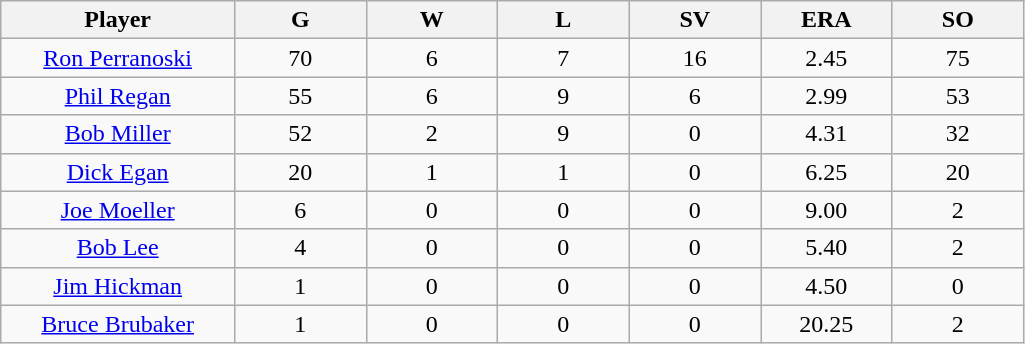<table class="wikitable sortable">
<tr>
<th width="16%">Player</th>
<th width="9%">G</th>
<th width="9%">W</th>
<th width="9%">L</th>
<th width="9%">SV</th>
<th width="9%">ERA</th>
<th width="9%">SO</th>
</tr>
<tr align="center">
<td><a href='#'>Ron Perranoski</a></td>
<td>70</td>
<td>6</td>
<td>7</td>
<td>16</td>
<td>2.45</td>
<td>75</td>
</tr>
<tr align=center>
<td><a href='#'>Phil Regan</a></td>
<td>55</td>
<td>6</td>
<td>9</td>
<td>6</td>
<td>2.99</td>
<td>53</td>
</tr>
<tr align=center>
<td><a href='#'>Bob Miller</a></td>
<td>52</td>
<td>2</td>
<td>9</td>
<td>0</td>
<td>4.31</td>
<td>32</td>
</tr>
<tr align=center>
<td><a href='#'>Dick Egan</a></td>
<td>20</td>
<td>1</td>
<td>1</td>
<td>0</td>
<td>6.25</td>
<td>20</td>
</tr>
<tr align=center>
<td><a href='#'>Joe Moeller</a></td>
<td>6</td>
<td>0</td>
<td>0</td>
<td>0</td>
<td>9.00</td>
<td>2</td>
</tr>
<tr align=center>
<td><a href='#'>Bob Lee</a></td>
<td>4</td>
<td>0</td>
<td>0</td>
<td>0</td>
<td>5.40</td>
<td>2</td>
</tr>
<tr align=center>
<td><a href='#'>Jim Hickman</a></td>
<td>1</td>
<td>0</td>
<td>0</td>
<td>0</td>
<td>4.50</td>
<td>0</td>
</tr>
<tr align=center>
<td><a href='#'>Bruce Brubaker</a></td>
<td>1</td>
<td>0</td>
<td>0</td>
<td>0</td>
<td>20.25</td>
<td>2</td>
</tr>
</table>
